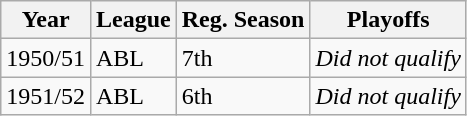<table class="wikitable">
<tr>
<th>Year</th>
<th>League</th>
<th>Reg. Season</th>
<th>Playoffs</th>
</tr>
<tr>
<td>1950/51</td>
<td>ABL</td>
<td>7th</td>
<td><em>Did not qualify</em></td>
</tr>
<tr>
<td>1951/52</td>
<td>ABL</td>
<td>6th</td>
<td><em>Did not qualify</em></td>
</tr>
</table>
